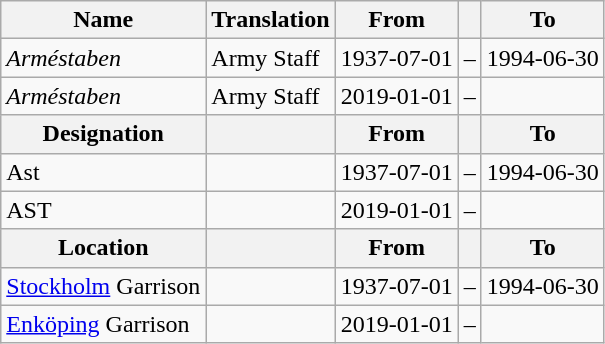<table class="wikitable">
<tr>
<th style="font-weight:bold;">Name</th>
<th style="font-weight:bold;">Translation</th>
<th style="text-align: center; font-weight:bold;">From</th>
<th></th>
<th style="text-align: center; font-weight:bold;">To</th>
</tr>
<tr>
<td style="font-style:italic;">Arméstaben</td>
<td>Army Staff</td>
<td>1937-07-01</td>
<td>–</td>
<td>1994-06-30</td>
</tr>
<tr>
<td style="font-style:italic;">Arméstaben</td>
<td>Army Staff</td>
<td>2019-01-01</td>
<td>–</td>
<td></td>
</tr>
<tr>
<th style="font-weight:bold;">Designation</th>
<th style="font-weight:bold;"></th>
<th style="text-align: center; font-weight:bold;">From</th>
<th></th>
<th style="text-align: center; font-weight:bold;">To</th>
</tr>
<tr>
<td>Ast</td>
<td></td>
<td style="text-align: center;">1937-07-01</td>
<td style="text-align: center;">–</td>
<td style="text-align: center;">1994-06-30</td>
</tr>
<tr>
<td>AST</td>
<td></td>
<td style="text-align: center;">2019-01-01</td>
<td style="text-align: center;">–</td>
<td style="text-align: center;"></td>
</tr>
<tr>
<th style="font-weight:bold;">Location</th>
<th style="font-weight:bold;"></th>
<th style="text-align: center; font-weight:bold;">From</th>
<th></th>
<th style="text-align: center; font-weight:bold;">To</th>
</tr>
<tr>
<td><a href='#'>Stockholm</a> Garrison</td>
<td></td>
<td style="text-align: center;">1937-07-01</td>
<td style="text-align: center;">–</td>
<td style="text-align: center;">1994-06-30</td>
</tr>
<tr>
<td><a href='#'>Enköping</a> Garrison</td>
<td></td>
<td style="text-align: center;">2019-01-01</td>
<td style="text-align: center;">–</td>
<td style="text-align: center;"></td>
</tr>
</table>
